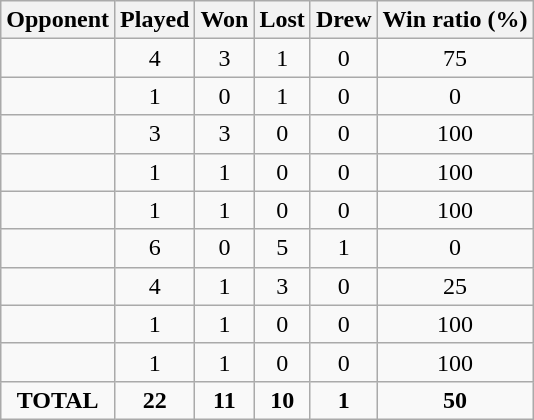<table class="wikitable sortable" style="text-align: center;">
<tr>
<th>Opponent</th>
<th>Played</th>
<th>Won</th>
<th>Lost</th>
<th>Drew</th>
<th>Win ratio (%)</th>
</tr>
<tr align=center>
<td align=left></td>
<td>4</td>
<td>3</td>
<td>1</td>
<td>0</td>
<td>75</td>
</tr>
<tr align=center>
<td align=left></td>
<td>1</td>
<td>0</td>
<td>1</td>
<td>0</td>
<td>0</td>
</tr>
<tr align=center>
<td align=left></td>
<td>3</td>
<td>3</td>
<td>0</td>
<td>0</td>
<td>100</td>
</tr>
<tr align=center>
<td align=left></td>
<td>1</td>
<td>1</td>
<td>0</td>
<td>0</td>
<td>100</td>
</tr>
<tr align=center>
<td align=left></td>
<td>1</td>
<td>1</td>
<td>0</td>
<td>0</td>
<td>100</td>
</tr>
<tr align=center>
<td align=left></td>
<td>6</td>
<td>0</td>
<td>5</td>
<td>1</td>
<td>0</td>
</tr>
<tr align=center>
<td align=left></td>
<td>4</td>
<td>1</td>
<td>3</td>
<td>0</td>
<td>25</td>
</tr>
<tr align=center>
<td align=left></td>
<td>1</td>
<td>1</td>
<td>0</td>
<td>0</td>
<td>100</td>
</tr>
<tr align=center>
<td align=left></td>
<td>1</td>
<td>1</td>
<td>0</td>
<td>0</td>
<td>100</td>
</tr>
<tr align=center style="font-weight:bold;">
<td>TOTAL</td>
<td>22</td>
<td>11</td>
<td>10</td>
<td>1</td>
<td>50</td>
</tr>
</table>
